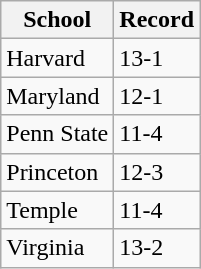<table class="wikitable sortable">
<tr>
<th>School</th>
<th>Record</th>
</tr>
<tr>
<td>Harvard</td>
<td>13-1</td>
</tr>
<tr>
<td>Maryland</td>
<td>12-1</td>
</tr>
<tr>
<td>Penn State</td>
<td>11-4</td>
</tr>
<tr>
<td>Princeton</td>
<td>12-3</td>
</tr>
<tr>
<td>Temple</td>
<td>11-4</td>
</tr>
<tr>
<td>Virginia</td>
<td>13-2</td>
</tr>
</table>
